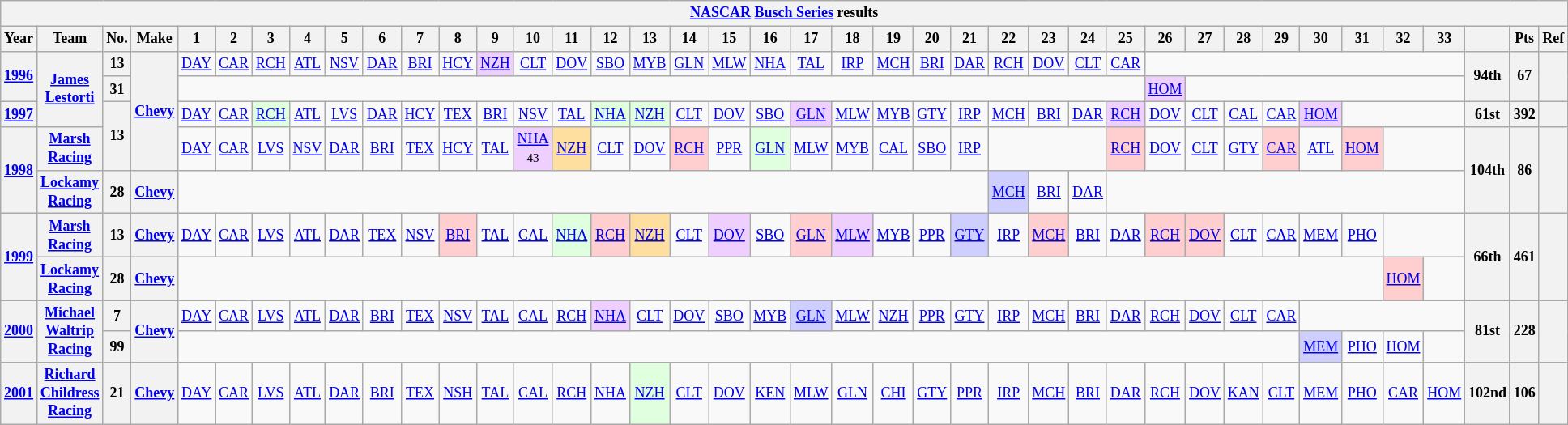<table class="wikitable" style="text-align:center; font-size:75%">
<tr>
<th colspan=42><a href='#'>NASCAR</a> <a href='#'>Busch Series</a> results</th>
</tr>
<tr>
<th>Year</th>
<th>Team</th>
<th>No.</th>
<th>Make</th>
<th>1</th>
<th>2</th>
<th>3</th>
<th>4</th>
<th>5</th>
<th>6</th>
<th>7</th>
<th>8</th>
<th>9</th>
<th>10</th>
<th>11</th>
<th>12</th>
<th>13</th>
<th>14</th>
<th>15</th>
<th>16</th>
<th>17</th>
<th>18</th>
<th>19</th>
<th>20</th>
<th>21</th>
<th>22</th>
<th>23</th>
<th>24</th>
<th>25</th>
<th>26</th>
<th>27</th>
<th>28</th>
<th>29</th>
<th>30</th>
<th>31</th>
<th>32</th>
<th>33</th>
<th></th>
<th>Pts</th>
<th>Ref</th>
</tr>
<tr>
<th rowspan=2><a href='#'>1996</a></th>
<th rowspan=3><a href='#'>James Lestorti</a></th>
<th>13</th>
<th rowspan=4><a href='#'>Chevy</a></th>
<td><a href='#'>DAY</a></td>
<td><a href='#'>CAR</a></td>
<td><a href='#'>RCH</a></td>
<td><a href='#'>ATL</a></td>
<td><a href='#'>NSV</a></td>
<td><a href='#'>DAR</a></td>
<td><a href='#'>BRI</a></td>
<td><a href='#'>HCY</a></td>
<td style="background:#EFCFFF;"><a href='#'>NZH</a><br></td>
<td><a href='#'>CLT</a></td>
<td><a href='#'>DOV</a></td>
<td><a href='#'>SBO</a></td>
<td><a href='#'>MYB</a></td>
<td><a href='#'>GLN</a></td>
<td><a href='#'>MLW</a></td>
<td><a href='#'>NHA</a></td>
<td><a href='#'>TAL</a></td>
<td><a href='#'>IRP</a></td>
<td><a href='#'>MCH</a></td>
<td><a href='#'>BRI</a></td>
<td><a href='#'>DAR</a></td>
<td><a href='#'>RCH</a></td>
<td><a href='#'>DOV</a></td>
<td><a href='#'>CLT</a></td>
<td><a href='#'>CAR</a></td>
<td colspan=8></td>
<th rowspan=2>94th</th>
<th rowspan=2>67</th>
<th rowspan=2></th>
</tr>
<tr>
<th>31</th>
<td colspan=25></td>
<td style="background:#EFCFFF;"><a href='#'>HOM</a><br></td>
<td colspan=7></td>
</tr>
<tr>
<th><a href='#'>1997</a></th>
<th rowspan=2>13</th>
<td><a href='#'>DAY</a></td>
<td><a href='#'>CAR</a></td>
<td style="background:#DFFFDF;"><a href='#'>RCH</a><br></td>
<td><a href='#'>ATL</a></td>
<td><a href='#'>LVS</a></td>
<td><a href='#'>DAR</a></td>
<td><a href='#'>HCY</a></td>
<td><a href='#'>TEX</a></td>
<td><a href='#'>BRI</a></td>
<td><a href='#'>NSV</a></td>
<td><a href='#'>TAL</a></td>
<td style="background:#DFFFDF;"><a href='#'>NHA</a><br></td>
<td style="background:#DFFFDF;"><a href='#'>NZH</a><br></td>
<td><a href='#'>CLT</a></td>
<td><a href='#'>DOV</a></td>
<td><a href='#'>SBO</a></td>
<td style="background:#EFCFFF;"><a href='#'>GLN</a><br></td>
<td><a href='#'>MLW</a></td>
<td><a href='#'>MYB</a></td>
<td><a href='#'>GTY</a></td>
<td><a href='#'>IRP</a></td>
<td><a href='#'>MCH</a></td>
<td><a href='#'>BRI</a></td>
<td><a href='#'>DAR</a></td>
<td style="background:#EFCFFF;"><a href='#'>RCH</a><br></td>
<td><a href='#'>DOV</a></td>
<td><a href='#'>CLT</a></td>
<td><a href='#'>CAL</a></td>
<td><a href='#'>CAR</a></td>
<td style="background:#EFCFFF;"><a href='#'>HOM</a><br></td>
<td colspan=3></td>
<th>61st</th>
<th>392</th>
<th></th>
</tr>
<tr>
<th rowspan=2><a href='#'>1998</a></th>
<th><a href='#'>Marsh Racing</a></th>
<td><a href='#'>DAY</a></td>
<td><a href='#'>CAR</a></td>
<td><a href='#'>LVS</a></td>
<td><a href='#'>NSV</a></td>
<td><a href='#'>DAR</a></td>
<td><a href='#'>BRI</a></td>
<td><a href='#'>TEX</a></td>
<td><a href='#'>HCY</a></td>
<td><a href='#'>TAL</a></td>
<td style="background:#EFCFFF;"><a href='#'>NHA</a><br><small>43</small></td>
<td style="background:#FFDF9F;"><a href='#'>NZH</a><br></td>
<td><a href='#'>CLT</a></td>
<td><a href='#'>DOV</a></td>
<td style="background:#FFCFCF;"><a href='#'>RCH</a><br></td>
<td><a href='#'>PPR</a></td>
<td style="background:#DFFFDF;"><a href='#'>GLN</a><br></td>
<td><a href='#'>MLW</a></td>
<td><a href='#'>MYB</a></td>
<td><a href='#'>CAL</a></td>
<td><a href='#'>SBO</a></td>
<td><a href='#'>IRP</a></td>
<td colspan=3></td>
<td style="background:#FFCFCF;"><a href='#'>RCH</a><br></td>
<td><a href='#'>DOV</a></td>
<td><a href='#'>CLT</a></td>
<td><a href='#'>GTY</a></td>
<td style="background:#FFCFCF;"><a href='#'>CAR</a><br></td>
<td><a href='#'>ATL</a></td>
<td style="background:#FFCFCF;"><a href='#'>HOM</a><br></td>
<td colspan=2></td>
<th rowspan=2>104th</th>
<th rowspan=2>86</th>
<th rowspan=2></th>
</tr>
<tr>
<th><a href='#'>Lockamy Racing</a></th>
<th>28</th>
<th><a href='#'>Chevy</a></th>
<td colspan=21></td>
<td style="background:#CFCFFF;"><a href='#'>MCH</a><br></td>
<td><a href='#'>BRI</a></td>
<td><a href='#'>DAR</a></td>
<td colspan=9></td>
</tr>
<tr>
<th rowspan=2><a href='#'>1999</a></th>
<th><a href='#'>Marsh Racing</a></th>
<th>13</th>
<th><a href='#'>Chevy</a></th>
<td><a href='#'>DAY</a></td>
<td><a href='#'>CAR</a></td>
<td><a href='#'>LVS</a></td>
<td><a href='#'>ATL</a></td>
<td><a href='#'>DAR</a></td>
<td><a href='#'>TEX</a></td>
<td><a href='#'>NSV</a></td>
<td style="background:#FFCFCF;"><a href='#'>BRI</a><br></td>
<td><a href='#'>TAL</a></td>
<td><a href='#'>CAL</a></td>
<td style="background:#DFFFDF;"><a href='#'>NHA</a><br></td>
<td style="background:#FFCFCF;"><a href='#'>RCH</a><br></td>
<td style="background:#FFDF9F;"><a href='#'>NZH</a><br></td>
<td><a href='#'>CLT</a></td>
<td style="background:#EFCFFF;"><a href='#'>DOV</a><br></td>
<td><a href='#'>SBO</a></td>
<td style="background:#FFCFCF;"><a href='#'>GLN</a><br></td>
<td style="background:#EFCFFF;"><a href='#'>MLW</a><br></td>
<td><a href='#'>MYB</a></td>
<td><a href='#'>PPR</a></td>
<td style="background:#CFCFFF;"><a href='#'>GTY</a><br></td>
<td><a href='#'>IRP</a></td>
<td style="background:#FFCFCF;"><a href='#'>MCH</a><br></td>
<td><a href='#'>BRI</a></td>
<td><a href='#'>DAR</a></td>
<td style="background:#FFCFCF;"><a href='#'>RCH</a><br></td>
<td style="background:#FFCFCF;"><a href='#'>DOV</a><br></td>
<td><a href='#'>CLT</a></td>
<td><a href='#'>CAR</a></td>
<td><a href='#'>MEM</a></td>
<td><a href='#'>PHO</a></td>
<td colspan=2></td>
<th rowspan=2>66th</th>
<th rowspan=2>461</th>
<th rowspan=2></th>
</tr>
<tr>
<th><a href='#'>Lockamy Racing</a></th>
<th>28</th>
<th><a href='#'>Chevy</a></th>
<td colspan=31></td>
<td style="background:#FFCFCF;"><a href='#'>HOM</a><br></td>
<td></td>
</tr>
<tr>
<th rowspan=2><a href='#'>2000</a></th>
<th rowspan=2><a href='#'>Michael Waltrip Racing</a></th>
<th>7</th>
<th rowspan=2><a href='#'>Chevy</a></th>
<td><a href='#'>DAY</a></td>
<td><a href='#'>CAR</a></td>
<td><a href='#'>LVS</a></td>
<td><a href='#'>ATL</a></td>
<td><a href='#'>DAR</a></td>
<td><a href='#'>BRI</a></td>
<td><a href='#'>TEX</a></td>
<td><a href='#'>NSV</a></td>
<td><a href='#'>TAL</a></td>
<td><a href='#'>CAL</a></td>
<td><a href='#'>RCH</a></td>
<td style="background:#EFCFFF;"><a href='#'>NHA</a><br></td>
<td><a href='#'>CLT</a></td>
<td><a href='#'>DOV</a></td>
<td><a href='#'>SBO</a></td>
<td><a href='#'>MYB</a></td>
<td style="background:#CFCFFF;"><a href='#'>GLN</a><br></td>
<td><a href='#'>MLW</a></td>
<td><a href='#'>NZH</a></td>
<td><a href='#'>PPR</a></td>
<td><a href='#'>GTY</a></td>
<td><a href='#'>IRP</a></td>
<td><a href='#'>MCH</a></td>
<td><a href='#'>BRI</a></td>
<td><a href='#'>DAR</a></td>
<td><a href='#'>RCH</a></td>
<td><a href='#'>DOV</a></td>
<td><a href='#'>CLT</a></td>
<td><a href='#'>CAR</a></td>
<td colspan=4></td>
<th rowspan=2>81st</th>
<th rowspan=2>228</th>
<th rowspan=2></th>
</tr>
<tr>
<th>99</th>
<td colspan=29></td>
<td style="background:#CFCFFF;"><a href='#'>MEM</a><br></td>
<td><a href='#'>PHO</a></td>
<td><a href='#'>HOM</a></td>
<td></td>
</tr>
<tr>
<th><a href='#'>2001</a></th>
<th><a href='#'>Richard Childress Racing</a></th>
<th>21</th>
<th><a href='#'>Chevy</a></th>
<td><a href='#'>DAY</a></td>
<td><a href='#'>CAR</a></td>
<td><a href='#'>LVS</a></td>
<td><a href='#'>ATL</a></td>
<td><a href='#'>DAR</a></td>
<td><a href='#'>BRI</a></td>
<td><a href='#'>TEX</a></td>
<td><a href='#'>NSH</a></td>
<td><a href='#'>TAL</a></td>
<td><a href='#'>CAL</a></td>
<td><a href='#'>RCH</a></td>
<td><a href='#'>NHA</a></td>
<td style="background:#DFFFDF;"><a href='#'>NZH</a><br></td>
<td><a href='#'>CLT</a></td>
<td><a href='#'>DOV</a></td>
<td><a href='#'>KEN</a></td>
<td><a href='#'>MLW</a></td>
<td><a href='#'>GLN</a></td>
<td><a href='#'>CHI</a></td>
<td><a href='#'>GTY</a></td>
<td><a href='#'>PPR</a></td>
<td><a href='#'>IRP</a></td>
<td><a href='#'>MCH</a></td>
<td><a href='#'>BRI</a></td>
<td><a href='#'>DAR</a></td>
<td><a href='#'>RCH</a></td>
<td><a href='#'>DOV</a></td>
<td><a href='#'>KAN</a></td>
<td><a href='#'>CLT</a></td>
<td><a href='#'>MEM</a></td>
<td><a href='#'>PHO</a></td>
<td><a href='#'>CAR</a></td>
<td><a href='#'>HOM</a></td>
<th>102nd</th>
<th>106</th>
<th></th>
</tr>
</table>
